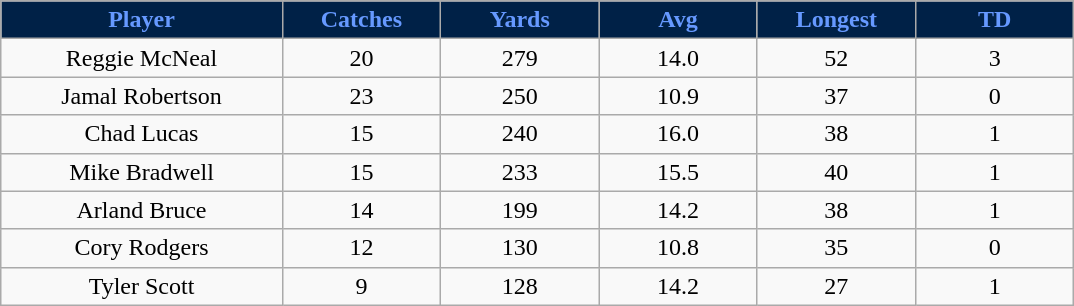<table class="wikitable sortable">
<tr>
<th style="background:#002147; color:#69f; width:16%;">Player</th>
<th style="background:#002147; color:#69f; width:9%;">Catches</th>
<th style="background:#002147; color:#69f; width:9%;">Yards</th>
<th style="background:#002147; color:#69f; width:9%;">Avg</th>
<th style="background:#002147; color:#69f; width:9%;">Longest</th>
<th style="background:#002147; color:#69f; width:9%;">TD</th>
</tr>
<tr style="text-align: center">
<td>Reggie McNeal</td>
<td>20</td>
<td>279</td>
<td>14.0</td>
<td>52</td>
<td>3</td>
</tr>
<tr style="text-align:center;">
<td>Jamal Robertson</td>
<td>23</td>
<td>250</td>
<td>10.9</td>
<td>37</td>
<td>0</td>
</tr>
<tr style="text-align:center;">
<td>Chad Lucas</td>
<td>15</td>
<td>240</td>
<td>16.0</td>
<td>38</td>
<td>1</td>
</tr>
<tr style="text-align:center;">
<td>Mike Bradwell</td>
<td>15</td>
<td>233</td>
<td>15.5</td>
<td>40</td>
<td>1</td>
</tr>
<tr style="text-align:center;">
<td>Arland Bruce</td>
<td>14</td>
<td>199</td>
<td>14.2</td>
<td>38</td>
<td>1</td>
</tr>
<tr style="text-align:center;">
<td>Cory Rodgers</td>
<td>12</td>
<td>130</td>
<td>10.8</td>
<td>35</td>
<td>0</td>
</tr>
<tr style="text-align:center;">
<td>Tyler Scott</td>
<td>9</td>
<td>128</td>
<td>14.2</td>
<td>27</td>
<td>1</td>
</tr>
</table>
